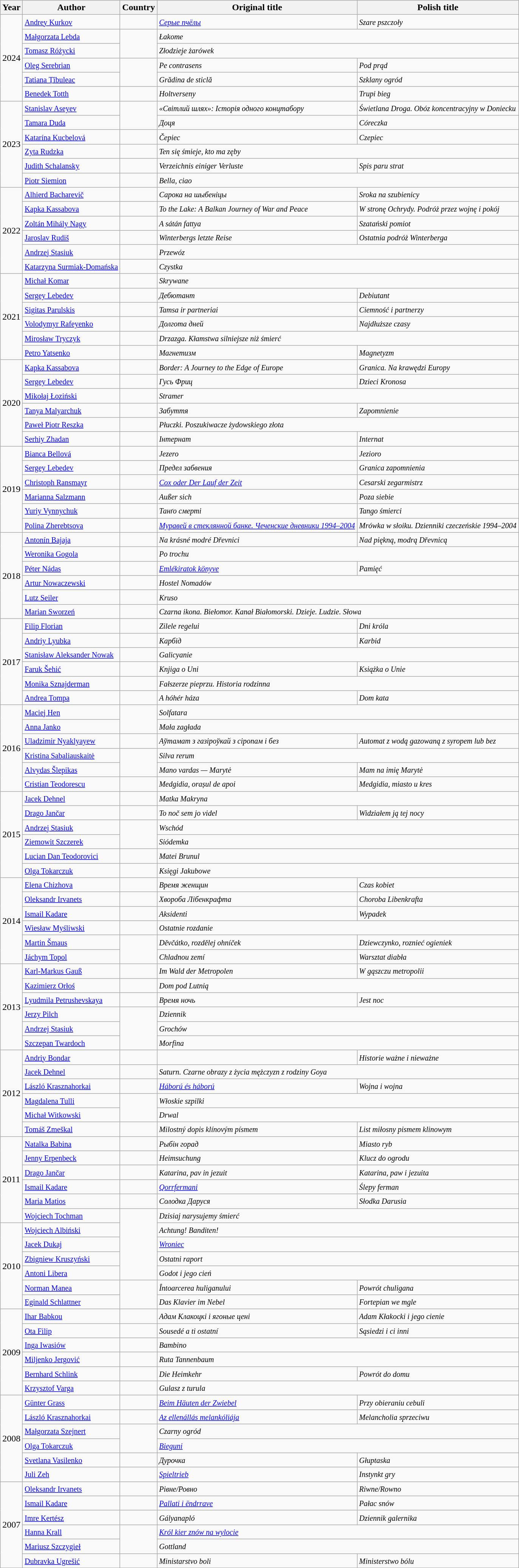<table class="wikitable sortable">
<tr>
<th>Year</th>
<th>Author</th>
<th>Country</th>
<th>Original title</th>
<th>Polish title</th>
</tr>
<tr>
<td rowspan= "6">2024</td>
<td><small><a href='#'>Andrey Kurkov</a></small></td>
<td><small></small></td>
<td><small><em><a href='#'>Серые пчёлы</a></em></small></td>
<td><small><em>Szare pszczoły</em></small></td>
</tr>
<tr>
<td><small><a href='#'>Małgorzata Lebda</a></small></td>
<td rowspan="2"><small></small></td>
<td colspan="2"><small><em>Łakome</em></small></td>
</tr>
<tr>
<td><small><a href='#'>Tomasz Różycki</a></small></td>
<td colspan="2"><small><em>Złodzieje żarówek</em></small></td>
</tr>
<tr>
<td><small><a href='#'>Oleg Serebrian</a></small></td>
<td rowspan="2"><small></small></td>
<td><small><em>Pe contrasens</em></small></td>
<td><small><em>Pod prąd</em></small></td>
</tr>
<tr>
<td><small><a href='#'>Tatiana Țîbuleac</a></small></td>
<td><small><em>Grădina de sticlă</em></small></td>
<td><small><em>Szklany ogród</em></small></td>
</tr>
<tr>
<td><small><a href='#'>Benedek Totth</a></small></td>
<td><small></small></td>
<td><small><em>Holtverseny</em></small></td>
<td><small><em>Trupi bieg</em></small></td>
</tr>
<tr>
<td rowspan= "6">2023</td>
<td><small><a href='#'>Stanislav Aseyev</a></small></td>
<td rowspan="2"><small></small></td>
<td><small><em>«Світлий шлях»: Історія одного концтабору</em></small></td>
<td><small><em>Świetlana Droga. Obóz koncentracyjny w Doniecku</em></small></td>
</tr>
<tr>
<td><small><a href='#'>Tamara Duda</a></small></td>
<td><small><em>Доця</em></small></td>
<td><small><em>Córeczka</em></small></td>
</tr>
<tr>
<td><small><a href='#'>Katarína Kucbelová</a></small></td>
<td><small></small></td>
<td><small><em>Čepiec</em></small></td>
<td><small><em>Czepiec</em></small></td>
</tr>
<tr>
<td><small><a href='#'>Zyta Rudzka</a></small></td>
<td><small></small></td>
<td colspan="2"><small><em>Ten się śmieje, kto ma zęby</em></small></td>
</tr>
<tr>
<td><small><a href='#'>Judith Schalansky</a></small></td>
<td><small></small></td>
<td><small><em>Verzeichnis einiger Verluste</em></small></td>
<td><small><em>Spis paru strat</em></small></td>
</tr>
<tr>
<td><small><a href='#'>Piotr Siemion</a></small></td>
<td><small></small></td>
<td colspan="2"><small><em>Bella, ciao</em></small></td>
</tr>
<tr>
<td rowspan= "6">2022</td>
<td><small><a href='#'>Alhierd Bacharevič</a></small></td>
<td><small></small></td>
<td><small><em>Сарока на шыбеніцы</em></small></td>
<td><small><em>Sroka na szubienicy</em></small></td>
</tr>
<tr>
<td><small><a href='#'>Kapka Kassabova</a></small></td>
<td><small></small></td>
<td><small><em>To the Lake: A Balkan Journey of War and Peace</em></small></td>
<td><small><em>W stronę Ochrydy. Podróż przez wojnę i pokój</em></small></td>
</tr>
<tr>
<td><small><a href='#'>Zoltán Mihály Nagy</a></small></td>
<td><small></small></td>
<td><small><em>A sátán fattya</em></small></td>
<td><small><em>Szatański pomiot</em></small></td>
</tr>
<tr>
<td><small><a href='#'>Jaroslav Rudiš</a></small></td>
<td><small></small></td>
<td><small><em>Winterbergs letzte Reise</em></small></td>
<td><small><em>Ostatnia podróż Winterberga</em></small></td>
</tr>
<tr>
<td><small><a href='#'>Andrzej Stasiuk</a></small></td>
<td><small></small></td>
<td colspan="2"><small><em>Przewóz</em></small></td>
</tr>
<tr>
<td><small><a href='#'>Katarzyna Surmiak-Domańska</a></small></td>
<td><small></small></td>
<td colspan="2"><small><em>Czystka</em></small></td>
</tr>
<tr>
<td rowspan= "6">2021</td>
<td><small><a href='#'>Michał Komar</a></small></td>
<td><small></small></td>
<td colspan="2"><small><em>Skrywane</em></small></td>
</tr>
<tr>
<td><small><a href='#'>Sergey Lebedev</a></small></td>
<td><small></small></td>
<td><small><em>Дебютант</em></small></td>
<td><small><em>Debiutant</em></small></td>
</tr>
<tr>
<td><small><a href='#'>Sigitas Parulskis</a></small></td>
<td><small></small></td>
<td><small><em>Tamsa ir partneriai</em></small></td>
<td><small><em>Ciemność i partnerzy</em></small></td>
</tr>
<tr>
<td><small><a href='#'>Volodymyr Rafeyenko</a></small></td>
<td><small></small></td>
<td><small><em>Долгота дней</em></small></td>
<td><small><em>Najdłuższe czasy</em></small></td>
</tr>
<tr>
<td><small><a href='#'>Mirosław Tryczyk</a></small></td>
<td><small></small></td>
<td colspan="2"><small><em>Drzazga. Kłamstwa silniejsze niż śmierć</em></small></td>
</tr>
<tr>
<td><small><a href='#'>Petro Yatsenko</a></small></td>
<td><small></small></td>
<td><small><em>Магнетизм</em></small></td>
<td><small><em>Magnetyzm</em></small></td>
</tr>
<tr>
<td rowspan= "6">2020</td>
<td><small><a href='#'>Kapka Kassabova</a></small></td>
<td><small></small></td>
<td><small><em>Border: A Journey to the Edge of Europe</em></small></td>
<td><small><em>Granica. Na krawędzi Europy</em></small></td>
</tr>
<tr>
<td><small><a href='#'>Sergey Lebedev</a></small></td>
<td><small></small></td>
<td><small><em>Гусь Фриц</em></small></td>
<td><small><em>Dzieci Kronosa</em></small></td>
</tr>
<tr>
<td><small><a href='#'>Mikołaj Łoziński</a></small></td>
<td><small></small></td>
<td colspan="2"><small><em>Stramer</em></small></td>
</tr>
<tr>
<td><small><a href='#'>Tanya Malyarchuk</a></small></td>
<td><small></small></td>
<td><small><em>Забуття</em></small></td>
<td><small><em>Zapomnienie</em></small></td>
</tr>
<tr>
<td><small><a href='#'>Paweł Piotr Reszka</a></small></td>
<td><small></small></td>
<td colspan="2"><small><em>Płuczki. Poszukiwacze żydowskiego złota</em></small></td>
</tr>
<tr>
<td><small><a href='#'>Serhiy Zhadan</a></small></td>
<td><small></small></td>
<td><small><em>Інтернат</em></small></td>
<td><small><em>Internat</em></small></td>
</tr>
<tr>
<td rowspan= "6">2019</td>
<td><small><a href='#'>Bianca Bellová</a></small></td>
<td><small></small></td>
<td><small><em>Jezero</em></small></td>
<td><small><em>Jezioro</em></small></td>
</tr>
<tr>
<td><small><a href='#'>Sergey Lebedev</a></small></td>
<td><small></small></td>
<td><small><em>Предел забвения</em></small></td>
<td><small><em>Granica zapomnienia</em></small></td>
</tr>
<tr>
<td><small><a href='#'>Christoph Ransmayr</a></small></td>
<td><small></small></td>
<td><small><em><a href='#'>Cox oder Der Lauf der Zeit</a></em></small></td>
<td><small><em>Cesarski zegarmistrz</em></small></td>
</tr>
<tr>
<td><small><a href='#'>Marianna Salzmann</a></small></td>
<td><small></small></td>
<td><small><em>Außer sich</em></small></td>
<td><small><em>Poza siebie</em></small></td>
</tr>
<tr>
<td><small><a href='#'>Yuriy Vynnychuk</a></small></td>
<td><small></small></td>
<td><small><em>Танґо смерті</em></small></td>
<td><small><em>Tango śmierci</em></small></td>
</tr>
<tr>
<td><small><a href='#'>Polina Zherebtsova</a></small></td>
<td><small></small></td>
<td><small><em><a href='#'>Муравей в стеклянной банке. Чеченские дневники 1994–2004</a></em></small></td>
<td><small><em>Mrówka w słoiku. Dzienniki czeczeńskie 1994–2004</em></small></td>
</tr>
<tr>
<td rowspan= "6">2018</td>
<td><small><a href='#'>Antonín Bajaja</a></small></td>
<td><small></small></td>
<td><small><em>Na krásné modré Dřevnici</em></small></td>
<td><small><em>Nad piękną, modrą Dřevnicą</em></small></td>
</tr>
<tr>
<td><small><a href='#'>Weronika Gogola</a></small></td>
<td><small></small></td>
<td colspan="2"><small><em>Po trochu</em></small></td>
</tr>
<tr>
<td><small><a href='#'>Péter Nádas</a></small></td>
<td><small></small></td>
<td><small><em><a href='#'>Emlékiratok könyve</a></em></small></td>
<td><small><em>Pamięć</em></small></td>
</tr>
<tr>
<td><small><a href='#'>Artur Nowaczewski</a></small></td>
<td><small></small></td>
<td colspan="2"><small><em>Hostel Nomadów</em></small></td>
</tr>
<tr>
<td><small><a href='#'>Lutz Seiler</a></small></td>
<td><small></small></td>
<td colspan="2"><small><em>Kruso</em></small></td>
</tr>
<tr>
<td><small><a href='#'>Marian Sworzeń</a></small></td>
<td><small></small></td>
<td colspan="2"><small><em>Czarna ikona. Biełomor. Kanał Białomorski. Dzieje. Ludzie. Słowa</em></small></td>
</tr>
<tr>
<td rowspan= "6">2017</td>
<td><small><a href='#'>Filip Florian</a></small></td>
<td><small></small></td>
<td><small><em>Zilele regelui</em></small></td>
<td><small><em>Dni króla</em></small></td>
</tr>
<tr>
<td><small><a href='#'>Andriy Lyubka</a></small></td>
<td><small></small></td>
<td><small><em>Карбід</em></small></td>
<td><small><em>Karbid</em></small></td>
</tr>
<tr>
<td><small><a href='#'>Stanisław Aleksander Nowak</a></small></td>
<td><small></small></td>
<td colspan="2"><small><em>Galicyanie</em></small></td>
</tr>
<tr>
<td><small><a href='#'>Faruk Šehić</a></small></td>
<td><small></small></td>
<td><small><em>Knjiga o Uni</em></small></td>
<td><small><em>Książka o Unie</em></small></td>
</tr>
<tr>
<td><small><a href='#'>Monika Sznajderman</a></small></td>
<td><small></small></td>
<td colspan="2"><small><em>Fałszerze pieprzu. Historia rodzinna</em></small></td>
</tr>
<tr>
<td><small><a href='#'>Andrea Tompa</a></small></td>
<td><small></small></td>
<td><small><em>A hóhér háza</em></small></td>
<td><small><em>Dom kata</em></small></td>
</tr>
<tr>
<td rowspan= "6">2016</td>
<td><small><a href='#'>Maciej Hen</a></small></td>
<td rowspan="2"><small></small></td>
<td colspan="2"><small><em>Solfatara</em></small></td>
</tr>
<tr>
<td><small><a href='#'>Anna Janko</a></small></td>
<td colspan="2"><small><em>Mała zagłada</em></small></td>
</tr>
<tr>
<td><small><a href='#'>Uladzimir Nyaklyayew</a></small></td>
<td><small></small></td>
<td><small><em>Аўтамат з газіроўкай з сіропам і без</em></small></td>
<td><small><em>Automat z wodą gazowaną z syropem lub bez</em></small></td>
</tr>
<tr>
<td><small><a href='#'>Kristina Sabaliauskaitė</a></small></td>
<td rowspan="2"><small></small></td>
<td colspan="2"><small><em>Silva rerum</em></small></td>
</tr>
<tr>
<td><small><a href='#'>Alvydas Šlepikas</a></small></td>
<td><small><em>Mano vardas — Marytė</em></small></td>
<td><small><em>Mam na imię Marytė</em></small></td>
</tr>
<tr>
<td><small><a href='#'>Cristian Teodorescu</a></small></td>
<td><small></small></td>
<td><small><em>Medgidia, orașul de apoi</em></small></td>
<td><small><em>Medgidia, miasto u kres</em></small></td>
</tr>
<tr>
<td rowspan= "6">2015</td>
<td><small><a href='#'>Jacek Dehnel</a></small></td>
<td><small></small></td>
<td colspan="2"><small><em>Matka Makryna</em></small></td>
</tr>
<tr>
<td><small><a href='#'>Drago Jančar</a></small></td>
<td><small></small></td>
<td><small><em>To noč sem jo videl</em></small></td>
<td><small><em>Widziałem ją tej nocy</em></small></td>
</tr>
<tr>
<td><small><a href='#'>Andrzej Stasiuk</a></small></td>
<td rowspan="2"><small></small></td>
<td colspan="2"><small><em>Wschód</em></small></td>
</tr>
<tr>
<td><small><a href='#'>Ziemowit Szczerek</a></small></td>
<td colspan="2"><small><em>Siódemka</em></small></td>
</tr>
<tr>
<td><small><a href='#'>Lucian Dan Teodorovici</a></small></td>
<td><small></small></td>
<td colspan="2"><small><em>Matei Brunul</em></small></td>
</tr>
<tr>
<td><small><a href='#'>Olga Tokarczuk</a></small></td>
<td><small></small></td>
<td colspan="2"><small><em>Księgi Jakubowe</em></small></td>
</tr>
<tr>
<td rowspan= "6">2014</td>
<td><small><a href='#'>Elena Chizhova</a></small></td>
<td><small></small></td>
<td><small><em>Время женщин</em></small></td>
<td><small><em>Czas kobiet</em></small></td>
</tr>
<tr>
<td><small><a href='#'>Oleksandr Irvanets</a></small></td>
<td><small></small></td>
<td><small><em>Хвороба Лібенкрафта</em></small></td>
<td><small><em>Choroba Libenkrafta</em></small></td>
</tr>
<tr>
<td><small><a href='#'>Ismail Kadare</a></small></td>
<td><small></small></td>
<td><small><em>Aksidenti</em></small></td>
<td><small><em>Wypadek</em></small></td>
</tr>
<tr>
<td><small><a href='#'>Wiesław Myśliwski</a></small></td>
<td><small></small></td>
<td colspan="2"><small><em>Ostatnie rozdanie</em></small></td>
</tr>
<tr>
<td><small><a href='#'>Martin Šmaus</a></small></td>
<td rowspan="2"><small></small></td>
<td><small><em>Děvčátko, rozdělej ohníček</em></small></td>
<td><small><em>Dziewczynko, roznieć ogieniek</em></small></td>
</tr>
<tr>
<td><small><a href='#'>Jáchym Topol</a></small></td>
<td><small><em>Chladnou zemí</em></small></td>
<td><small><em>Warsztat diabła</em></small></td>
</tr>
<tr>
<td rowspan= "6">2013</td>
<td><small><a href='#'>Karl-Markus Gauß</a></small></td>
<td><small></small></td>
<td><small><em>Im Wald der Metropolen</em></small></td>
<td><small><em>W gąszczu metropolii</em></small></td>
</tr>
<tr>
<td><small><a href='#'>Kazimierz Orłoś</a></small></td>
<td><small></small></td>
<td colspan="2"><small><em>Dom pod Lutnią</em></small></td>
</tr>
<tr>
<td><small><a href='#'>Lyudmila Petrushevskaya</a></small></td>
<td><small></small></td>
<td><small><em>Время ночь</em></small></td>
<td><small><em>Jest noc</em></small></td>
</tr>
<tr>
<td><small><a href='#'>Jerzy Pilch</a></small></td>
<td rowspan="3"><small></small></td>
<td colspan="2"><small><em>Dziennik</em></small></td>
</tr>
<tr>
<td><small><a href='#'>Andrzej Stasiuk</a></small></td>
<td colspan="2"><small><em>Grochów</em></small></td>
</tr>
<tr>
<td><small><a href='#'>Szczepan Twardoch</a></small></td>
<td colspan="2"><small><em>Morfina</em></small></td>
</tr>
<tr>
<td rowspan= "6">2012</td>
<td><small><a href='#'>Andriy Bondar</a></small></td>
<td><small></small></td>
<td><small></small></td>
<td><small><em>Historie ważne i nieważne</em></small></td>
</tr>
<tr>
<td><small><a href='#'>Jacek Dehnel</a></small></td>
<td><small></small></td>
<td colspan="2"><small><em>Saturn. Czarne obrazy z życia mężczyzn z rodziny Goya</em></small></td>
</tr>
<tr>
<td><small><a href='#'>László Krasznahorkai</a></small></td>
<td><small></small></td>
<td><small><em><a href='#'>Háború és háború</a></em></small></td>
<td><small><em>Wojna i wojna</em></small></td>
</tr>
<tr>
<td><small><a href='#'>Magdalena Tulli</a></small></td>
<td rowspan="2"><small></small></td>
<td colspan="2"><small><em>Włoskie szpilki</em></small></td>
</tr>
<tr>
<td><small><a href='#'>Michał Witkowski</a></small></td>
<td colspan="2"><small><em>Drwal</em></small></td>
</tr>
<tr>
<td><small><a href='#'>Tomáš Zmeškal</a></small></td>
<td><small></small></td>
<td><small><em>Milostný dopis klínovým písmem</em></small></td>
<td><small><em>List miłosny pismem klinowym</em></small></td>
</tr>
<tr>
<td rowspan= "6">2011</td>
<td><small><a href='#'>Natalka Babina</a></small></td>
<td><small></small></td>
<td><small><em>Рыбін горад</em></small></td>
<td><small><em>Miasto ryb</em></small></td>
</tr>
<tr>
<td><small><a href='#'>Jenny Erpenbeck</a></small></td>
<td><small></small></td>
<td><small><em>Heimsuchung</em></small></td>
<td><small><em>Klucz do ogrodu</em></small></td>
</tr>
<tr>
<td><small><a href='#'>Drago Jančar</a></small></td>
<td><small></small></td>
<td><small><em>Katarina, pav in jezuit</em></small></td>
<td><small><em>Katarina, paw i jezuita</em></small></td>
</tr>
<tr>
<td><small><a href='#'>Ismail Kadare</a></small></td>
<td><small></small></td>
<td><small><em><a href='#'>Qorrfermani</a></em></small></td>
<td><small><em>Ślepy ferman</em></small></td>
</tr>
<tr>
<td><small><a href='#'>Maria Matios</a></small></td>
<td><small></small></td>
<td><small><em>Солодка Даруся</em></small></td>
<td><small><em>Słodka Darusia</em></small></td>
</tr>
<tr>
<td><small><a href='#'>Wojciech Tochman</a></small></td>
<td rowspan="5"><small></small></td>
<td colspan="2"><small><em>Dzisiaj narysujemy śmierć</em></small></td>
</tr>
<tr>
<td rowspan= "6">2010</td>
<td><small><a href='#'>Wojciech Albiński</a></small></td>
<td colspan="2"><small><em>Achtung! Banditen!</em></small></td>
</tr>
<tr>
<td><small><a href='#'>Jacek Dukaj</a></small></td>
<td colspan="2"><small><em><a href='#'>Wroniec</a></em></small></td>
</tr>
<tr>
<td><small><a href='#'>Zbigniew Kruszyński</a></small></td>
<td colspan="2"><small><em>Ostatni raport</em></small></td>
</tr>
<tr>
<td><small><a href='#'>Antoni Libera</a></small></td>
<td colspan="2"><small><em>Godot i jego cień</em></small></td>
</tr>
<tr>
<td><small><a href='#'>Norman Manea</a></small></td>
<td rowspan="2"><small></small></td>
<td><small><em>Întoarcerea huliganului</em></small></td>
<td><small><em>Powrót chuligana</em></small></td>
</tr>
<tr>
<td><small><a href='#'>Eginald Schlattner</a></small></td>
<td><small><em>Das Klavier im Nebel</em></small></td>
<td><small><em>Fortepian we mgle</em></small></td>
</tr>
<tr>
<td rowspan= "6">2009</td>
<td><small><a href='#'>Ihar Babkou</a></small></td>
<td><small></small></td>
<td><small><em>Адам Клакоцкі і ягоные цені</em></small></td>
<td><small><em>Adam Kłakocki i jego cienie</em></small></td>
</tr>
<tr>
<td><small><a href='#'>Ota Filip</a></small></td>
<td><small></small></td>
<td><small><em>Sousedé a ti ostatní</em></small></td>
<td><small><em>Sąsiedzi i ci inni</em></small></td>
</tr>
<tr>
<td><small><a href='#'>Inga Iwasiów</a></small></td>
<td><small></small></td>
<td colspan="2"><small><em>Bambino</em></small></td>
</tr>
<tr>
<td><small><a href='#'>Miljenko Jergović</a></small></td>
<td><small></small></td>
<td colspan="2"><small><em>Ruta Tannenbaum</em></small></td>
</tr>
<tr>
<td><small><a href='#'>Bernhard Schlink</a></small></td>
<td><small></small></td>
<td><small><em>Die Heimkehr</em></small></td>
<td><small><em>Powrót do domu</em></small></td>
</tr>
<tr>
<td><small><a href='#'>Krzysztof Varga</a></small></td>
<td><small></small></td>
<td colspan="2"><small><em>Gulasz z turula</em></small></td>
</tr>
<tr>
<td rowspan= "6">2008</td>
<td><small><a href='#'>Günter Grass</a></small></td>
<td><small></small></td>
<td><small><em><a href='#'>Beim Häuten der Zwiebel</a></em></small></td>
<td><small><em>Przy obieraniu cebuli</em></small></td>
</tr>
<tr>
<td><small><a href='#'>László Krasznahorkai</a></small></td>
<td><small></small></td>
<td><small><em><a href='#'>Az ellenállás melankóliája</a></em></small></td>
<td><small><em>Melancholia sprzeciwu</em></small></td>
</tr>
<tr>
<td><small><a href='#'>Małgorzata Szejnert</a></small></td>
<td rowspan="2"><small></small></td>
<td colspan="2"><small><em>Czarny ogród</em></small></td>
</tr>
<tr>
<td><small><a href='#'>Olga Tokarczuk</a></small></td>
<td colspan="2"><small><em><a href='#'>Bieguni</a></em></small></td>
</tr>
<tr>
<td><small><a href='#'>Svetlana Vasilenko</a></small></td>
<td><small></small></td>
<td><small><em>Дурочка</em></small></td>
<td><small><em>Głuptaska</em></small></td>
</tr>
<tr>
<td><small><a href='#'>Juli Zeh</a></small></td>
<td><small></small></td>
<td><small><em><a href='#'>Spieltrieb</a></em></small></td>
<td><small><em>Instynkt gry</em></small></td>
</tr>
<tr>
<td rowspan= "6">2007</td>
<td><small><a href='#'>Oleksandr Irvanets</a></small></td>
<td><small></small></td>
<td><small><em>Рівне/Ровно</em></small></td>
<td><small><em>Riwne/Rowno</em></small></td>
</tr>
<tr>
<td><small><a href='#'>Ismail Kadare</a></small></td>
<td><small></small></td>
<td><small><em><a href='#'>Pallati i ëndrrave</a></em></small></td>
<td><small><em>Pałac snów</em></small></td>
</tr>
<tr>
<td><small><a href='#'>Imre Kertész</a></small></td>
<td><small></small></td>
<td><small><em>Gályanapló</em></small></td>
<td><small><em>Dziennik galernika</em></small></td>
</tr>
<tr>
<td><small><a href='#'>Hanna Krall</a></small></td>
<td rowspan="2"><small></small></td>
<td colspan="2"><small><em><a href='#'>Król kier znów na wylocie</a></em></small></td>
</tr>
<tr>
<td><small><a href='#'>Mariusz Szczygieł</a></small></td>
<td colspan="2"><small><em>Gottland</em></small></td>
</tr>
<tr>
<td><small><a href='#'>Dubravka Ugrešić</a></small></td>
<td><small></small></td>
<td><small><em>Ministarstvo boli</em></small></td>
<td><small><em>Ministerstwo bólu</em></small></td>
</tr>
</table>
